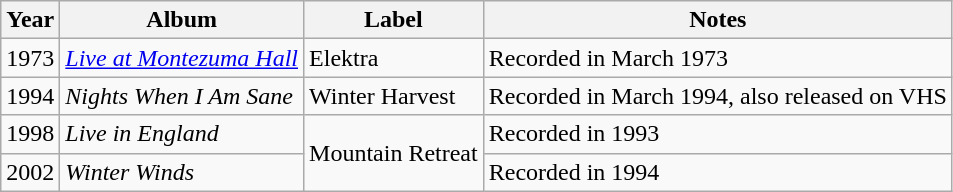<table class="wikitable">
<tr>
<th>Year</th>
<th>Album</th>
<th>Label</th>
<th>Notes</th>
</tr>
<tr>
<td>1973</td>
<td><em><a href='#'>Live at Montezuma Hall</a></em></td>
<td>Elektra</td>
<td>Recorded in March 1973</td>
</tr>
<tr>
<td>1994</td>
<td><em>Nights When I Am Sane</em></td>
<td>Winter Harvest</td>
<td>Recorded in March 1994, also released on VHS</td>
</tr>
<tr>
<td>1998</td>
<td><em>Live in England</em></td>
<td rowspan="2">Mountain Retreat</td>
<td>Recorded in 1993</td>
</tr>
<tr>
<td>2002</td>
<td><em>Winter Winds</em></td>
<td>Recorded in 1994</td>
</tr>
</table>
